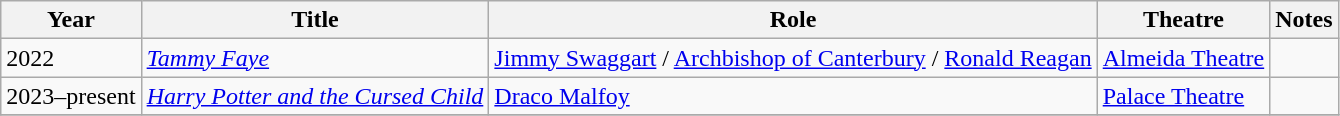<table class="wikitable sortable">
<tr>
<th>Year</th>
<th>Title</th>
<th>Role</th>
<th>Theatre</th>
<th>Notes</th>
</tr>
<tr>
<td>2022</td>
<td><em><a href='#'>Tammy Faye</a></em></td>
<td><a href='#'>Jimmy Swaggart</a> / <a href='#'>Archbishop of Canterbury</a> / <a href='#'>Ronald Reagan</a></td>
<td><a href='#'>Almeida Theatre</a></td>
<td></td>
</tr>
<tr>
<td>2023–present</td>
<td><em><a href='#'>Harry Potter and the Cursed Child</a></em></td>
<td><a href='#'>Draco Malfoy</a></td>
<td><a href='#'>Palace Theatre</a></td>
<td></td>
</tr>
<tr>
</tr>
</table>
